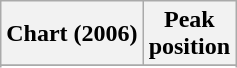<table class="wikitable plainrowheaders sortable" style="text-align:left;" border="1">
<tr>
<th scope="col">Chart (2006)</th>
<th scope="col">Peak<br>position</th>
</tr>
<tr>
</tr>
<tr>
</tr>
<tr>
</tr>
</table>
